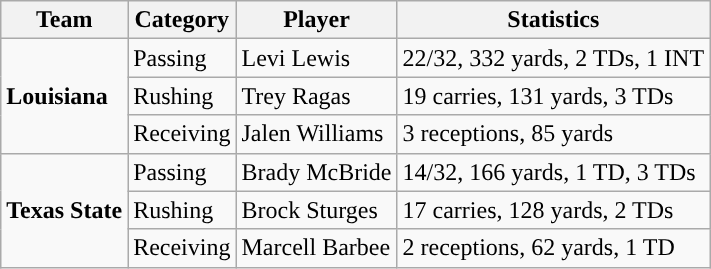<table class="wikitable" style="float: left;">
<tr>
<th>Team</th>
<th>Category</th>
<th>Player</th>
<th>Statistics</th>
</tr>
<tr>
<td rowspan=3><strong>Louisiana</strong></td>
<td>Passing</td>
<td>Levi Lewis</td>
<td>22/32, 332 yards, 2 TDs, 1 INT</td>
</tr>
<tr>
<td>Rushing</td>
<td>Trey Ragas</td>
<td>19 carries, 131 yards, 3 TDs</td>
</tr>
<tr>
<td>Receiving</td>
<td>Jalen Williams</td>
<td>3 receptions, 85 yards</td>
</tr>
<tr>
<td rowspan=3><strong>Texas State</strong></td>
<td>Passing</td>
<td>Brady McBride</td>
<td>14/32, 166 yards, 1 TD, 3 TDs</td>
</tr>
<tr>
<td>Rushing</td>
<td>Brock Sturges</td>
<td>17 carries, 128 yards, 2 TDs</td>
</tr>
<tr>
<td>Receiving</td>
<td>Marcell Barbee</td>
<td>2 receptions, 62 yards, 1 TD</td>
</tr>
</table>
